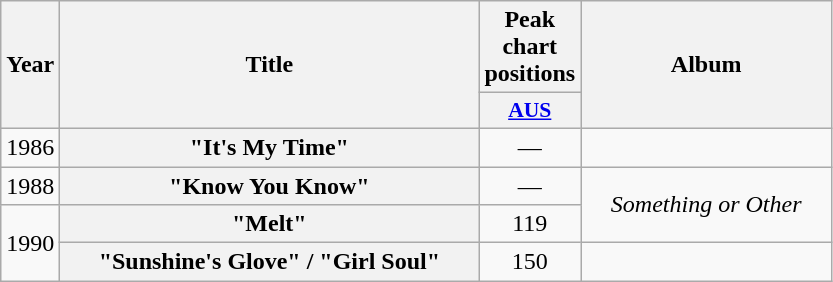<table class="wikitable plainrowheaders" style="text-align:center;" border="1">
<tr>
<th scope="col" rowspan="2">Year</th>
<th scope="col" rowspan="2" style="width:17em;">Title</th>
<th scope="col" colspan="1">Peak chart positions</th>
<th scope="col" rowspan="2" style="width:10em;">Album</th>
</tr>
<tr>
<th scope="col" style="width:2.5em;font-size:90%;"><a href='#'>AUS</a><br></th>
</tr>
<tr>
<td>1986</td>
<th scope="row">"It's My Time"</th>
<td>—</td>
<td></td>
</tr>
<tr>
<td>1988</td>
<th scope="row">"Know You Know"</th>
<td>—</td>
<td rowspan="2"><em>Something or Other</em></td>
</tr>
<tr>
<td rowspan="2">1990</td>
<th scope="row">"Melt"</th>
<td>119</td>
</tr>
<tr>
<th scope="row">"Sunshine's Glove" / "Girl Soul"</th>
<td>150</td>
<td></td>
</tr>
</table>
